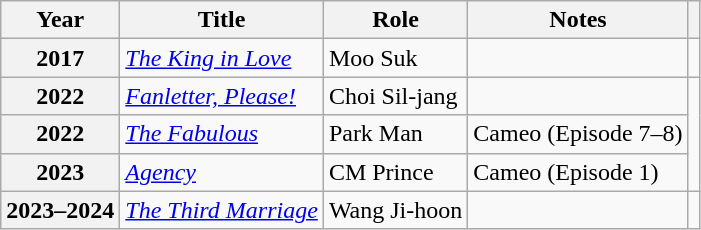<table class="wikitable plainrowheaders">
<tr>
<th scope="col">Year</th>
<th scope="col">Title</th>
<th scope="col">Role</th>
<th scope="col">Notes</th>
<th scope="col"></th>
</tr>
<tr>
<th scope="row">2017</th>
<td><em><a href='#'>The King in Love</a></em></td>
<td>Moo Suk</td>
<td></td>
<td style="text-align:center"></td>
</tr>
<tr>
<th scope="row">2022</th>
<td><em><a href='#'>Fanletter, Please!</a></em></td>
<td>Choi Sil-jang</td>
<td></td>
<td rowspan="3" style="text-align:center"></td>
</tr>
<tr>
<th scope="row">2022</th>
<td><em><a href='#'>The Fabulous</a></em></td>
<td>Park Man</td>
<td>Cameo (Episode 7–8)</td>
</tr>
<tr>
<th scope="row">2023</th>
<td><em><a href='#'>Agency</a></em></td>
<td>CM Prince</td>
<td>Cameo (Episode 1)</td>
</tr>
<tr>
<th scope="row">2023–2024</th>
<td><em><a href='#'>The Third Marriage</a></em></td>
<td>Wang Ji-hoon</td>
<td></td>
<td style="text-align:center"></td>
</tr>
</table>
